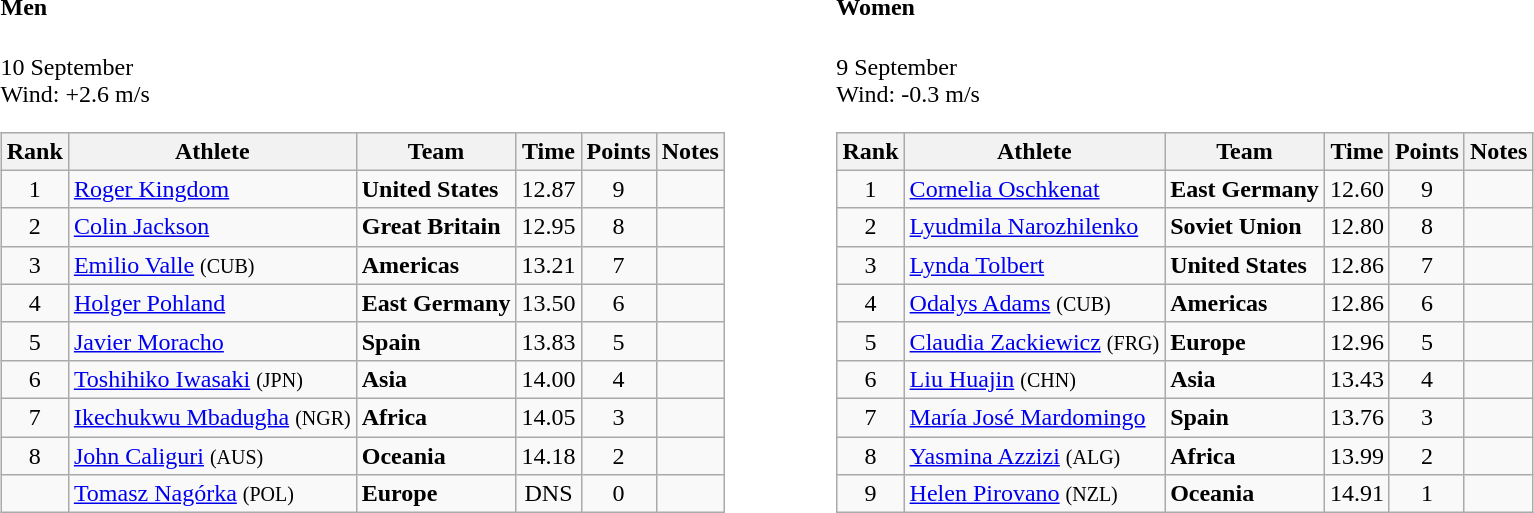<table>
<tr>
<td valign="top"><br><h4>Men</h4>10 September<br>Wind: +2.6 m/s<table class="wikitable" style="text-align:center">
<tr>
<th>Rank</th>
<th>Athlete</th>
<th>Team</th>
<th>Time</th>
<th>Points</th>
<th>Notes</th>
</tr>
<tr>
<td>1</td>
<td align="left"><a href='#'>Roger Kingdom</a></td>
<td align=left><strong>United States</strong></td>
<td>12.87</td>
<td>9</td>
<td></td>
</tr>
<tr>
<td>2</td>
<td align="left"><a href='#'>Colin Jackson</a></td>
<td align=left><strong>Great Britain</strong></td>
<td>12.95</td>
<td>8</td>
<td></td>
</tr>
<tr>
<td>3</td>
<td align="left"><a href='#'>Emilio Valle</a> <small>(CUB)</small></td>
<td align=left><strong>Americas</strong></td>
<td>13.21</td>
<td>7</td>
<td></td>
</tr>
<tr>
<td>4</td>
<td align="left"><a href='#'>Holger Pohland</a></td>
<td align=left><strong>East Germany</strong></td>
<td>13.50</td>
<td>6</td>
<td></td>
</tr>
<tr>
<td>5</td>
<td align="left"><a href='#'>Javier Moracho</a></td>
<td align=left><strong>Spain</strong></td>
<td>13.83</td>
<td>5</td>
<td></td>
</tr>
<tr>
<td>6</td>
<td align="left"><a href='#'>Toshihiko Iwasaki</a> <small>(JPN)</small></td>
<td align=left><strong>Asia</strong></td>
<td>14.00</td>
<td>4</td>
<td></td>
</tr>
<tr>
<td>7</td>
<td align="left"><a href='#'>Ikechukwu Mbadugha</a> <small>(NGR)</small></td>
<td align=left><strong>Africa</strong></td>
<td>14.05</td>
<td>3</td>
<td></td>
</tr>
<tr>
<td>8</td>
<td align="left"><a href='#'>John Caliguri</a> <small>(AUS)</small></td>
<td align=left><strong>Oceania</strong></td>
<td>14.18</td>
<td>2</td>
<td></td>
</tr>
<tr>
<td></td>
<td align="left"><a href='#'>Tomasz Nagórka</a> <small>(POL)</small></td>
<td align=left><strong>Europe</strong></td>
<td>DNS</td>
<td>0</td>
<td></td>
</tr>
</table>
</td>
<td width="50"> </td>
<td valign="top"><br><h4>Women</h4>9 September<br>Wind: -0.3 m/s<table class="wikitable" style="text-align:center">
<tr>
<th>Rank</th>
<th>Athlete</th>
<th>Team</th>
<th>Time</th>
<th>Points</th>
<th>Notes</th>
</tr>
<tr>
<td>1</td>
<td align="left"><a href='#'>Cornelia Oschkenat</a></td>
<td align=left><strong>East Germany</strong></td>
<td>12.60</td>
<td>9</td>
<td></td>
</tr>
<tr>
<td>2</td>
<td align="left"><a href='#'>Lyudmila Narozhilenko</a></td>
<td align=left><strong>Soviet Union</strong></td>
<td>12.80</td>
<td>8</td>
<td></td>
</tr>
<tr>
<td>3</td>
<td align="left"><a href='#'>Lynda Tolbert</a></td>
<td align=left><strong>United States</strong></td>
<td>12.86</td>
<td>7</td>
<td></td>
</tr>
<tr>
<td>4</td>
<td align="left"><a href='#'>Odalys Adams</a> <small>(CUB)</small></td>
<td align=left><strong>Americas</strong></td>
<td>12.86</td>
<td>6</td>
<td></td>
</tr>
<tr>
<td>5</td>
<td align="left"><a href='#'>Claudia Zackiewicz</a> <small>(FRG)</small></td>
<td align=left><strong>Europe</strong></td>
<td>12.96</td>
<td>5</td>
<td></td>
</tr>
<tr>
<td>6</td>
<td align="left"><a href='#'>Liu Huajin</a> <small>(CHN)</small></td>
<td align=left><strong>Asia</strong></td>
<td>13.43</td>
<td>4</td>
<td></td>
</tr>
<tr>
<td>7</td>
<td align="left"><a href='#'>María José Mardomingo</a></td>
<td align=left><strong>Spain</strong></td>
<td>13.76</td>
<td>3</td>
<td></td>
</tr>
<tr>
<td>8</td>
<td align="left"><a href='#'>Yasmina Azzizi</a> <small>(ALG)</small></td>
<td align=left><strong>Africa</strong></td>
<td>13.99</td>
<td>2</td>
<td></td>
</tr>
<tr>
<td>9</td>
<td align="left"><a href='#'>Helen Pirovano</a> <small>(NZL)</small></td>
<td align=left><strong>Oceania</strong></td>
<td>14.91</td>
<td>1</td>
<td></td>
</tr>
</table>
</td>
</tr>
</table>
